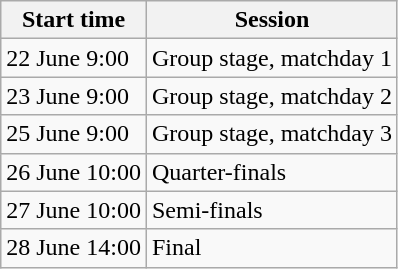<table class="wikitable">
<tr>
<th>Start time</th>
<th>Session</th>
</tr>
<tr>
<td>22 June 9:00</td>
<td>Group stage, matchday 1</td>
</tr>
<tr>
<td>23 June 9:00</td>
<td>Group stage, matchday 2</td>
</tr>
<tr>
<td>25 June 9:00</td>
<td>Group stage, matchday 3</td>
</tr>
<tr>
<td>26 June 10:00</td>
<td>Quarter-finals</td>
</tr>
<tr>
<td>27 June 10:00</td>
<td>Semi-finals</td>
</tr>
<tr>
<td>28 June 14:00</td>
<td>Final</td>
</tr>
</table>
